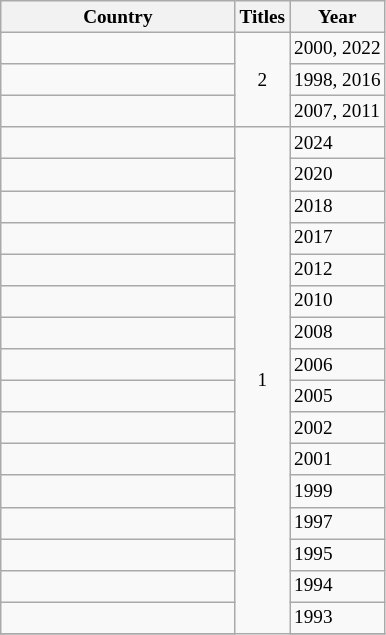<table class="wikitable sortable" style="font-size: 80%;">
<tr>
<th width="150">Country</th>
<th width="30">Titles</th>
<th>Year</th>
</tr>
<tr>
<td align=left></td>
<td align=center rowspan="3">2</td>
<td align=left>2000, 2022</td>
</tr>
<tr>
<td align=left></td>
<td align=left>1998, 2016</td>
</tr>
<tr>
<td align=left></td>
<td align=left>2007, 2011</td>
</tr>
<tr>
<td align=left></td>
<td align=center rowspan="17">1</td>
<td align=left>2024</td>
</tr>
<tr>
<td align=left></td>
<td align=left>2020</td>
</tr>
<tr>
<td align=left></td>
<td align=left>2018</td>
</tr>
<tr>
<td align=left></td>
<td align=left>2017</td>
</tr>
<tr>
<td align=left></td>
<td align=left>2012</td>
</tr>
<tr>
<td align=left></td>
<td align=left>2010</td>
</tr>
<tr>
<td align=left></td>
<td align=left>2008</td>
</tr>
<tr>
<td align=left></td>
<td align=left>2006</td>
</tr>
<tr>
<td align=left></td>
<td align=left>2005</td>
</tr>
<tr>
<td align=left></td>
<td align=left>2002</td>
</tr>
<tr>
<td align=left></td>
<td align=left>2001</td>
</tr>
<tr>
<td align=left></td>
<td align=left>1999</td>
</tr>
<tr>
<td align=left></td>
<td align=left>1997</td>
</tr>
<tr>
<td align=left></td>
<td align=left>1995</td>
</tr>
<tr>
<td align=left></td>
<td align=left>1994</td>
</tr>
<tr>
<td align=left></td>
<td align=left>1993</td>
</tr>
<tr>
</tr>
</table>
